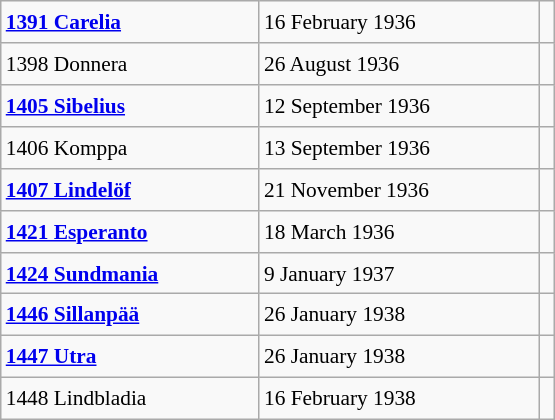<table class="wikitable" style="font-size: 89%; float: left; width: 26em; margin-right: 1em; height: 280px">
<tr>
<td><strong><a href='#'>1391 Carelia</a></strong></td>
<td>16 February 1936</td>
<td></td>
</tr>
<tr>
<td>1398 Donnera</td>
<td>26 August 1936</td>
<td></td>
</tr>
<tr>
<td><strong><a href='#'>1405 Sibelius</a></strong></td>
<td>12 September 1936</td>
<td></td>
</tr>
<tr>
<td>1406 Komppa</td>
<td>13 September 1936</td>
<td></td>
</tr>
<tr>
<td><strong><a href='#'>1407 Lindelöf</a></strong></td>
<td>21 November 1936</td>
<td></td>
</tr>
<tr>
<td><strong><a href='#'>1421 Esperanto</a></strong></td>
<td>18 March 1936</td>
<td></td>
</tr>
<tr>
<td><strong><a href='#'>1424 Sundmania</a></strong></td>
<td>9 January 1937</td>
<td></td>
</tr>
<tr>
<td><strong><a href='#'>1446 Sillanpää</a></strong></td>
<td>26 January 1938</td>
<td></td>
</tr>
<tr>
<td><strong><a href='#'>1447 Utra</a></strong></td>
<td>26 January 1938</td>
<td></td>
</tr>
<tr>
<td>1448 Lindbladia</td>
<td>16 February 1938</td>
<td></td>
</tr>
</table>
